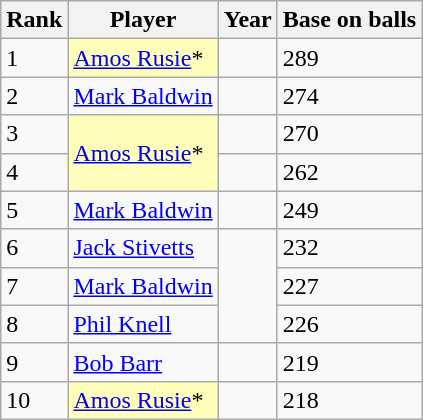<table class="wikitable">
<tr>
<th>Rank</th>
<th>Player</th>
<th>Year</th>
<th>Base on balls</th>
</tr>
<tr>
<td>1</td>
<td style="background:#ffffbb"><a href='#'>Amos Rusie</a>*</td>
<td></td>
<td>289</td>
</tr>
<tr>
<td>2</td>
<td><a href='#'>Mark Baldwin</a></td>
<td></td>
<td>274</td>
</tr>
<tr>
<td>3</td>
<td rowspan="2" style="background:#ffffbb"><a href='#'>Amos Rusie</a>*</td>
<td></td>
<td>270</td>
</tr>
<tr>
<td>4</td>
<td></td>
<td>262</td>
</tr>
<tr>
<td>5</td>
<td><a href='#'>Mark Baldwin</a></td>
<td></td>
<td>249</td>
</tr>
<tr>
<td>6</td>
<td><a href='#'>Jack Stivetts</a></td>
<td rowspan="3"></td>
<td>232</td>
</tr>
<tr>
<td>7</td>
<td><a href='#'>Mark Baldwin</a></td>
<td>227</td>
</tr>
<tr>
<td>8</td>
<td><a href='#'>Phil Knell</a></td>
<td>226</td>
</tr>
<tr>
<td>9</td>
<td><a href='#'>Bob Barr</a></td>
<td></td>
<td>219</td>
</tr>
<tr>
<td>10</td>
<td style="background:#ffffbb"><a href='#'>Amos Rusie</a>*</td>
<td></td>
<td>218</td>
</tr>
</table>
